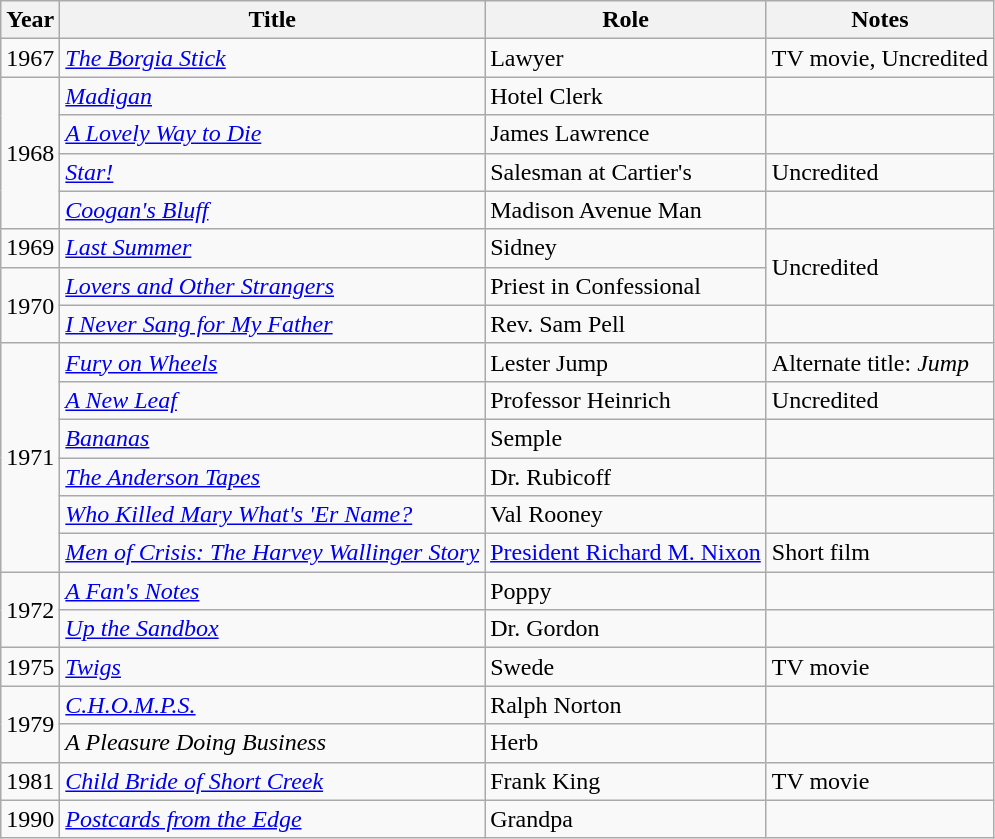<table class="wikitable sortable">
<tr>
<th>Year</th>
<th>Title</th>
<th>Role</th>
<th class="unsortable">Notes</th>
</tr>
<tr>
<td>1967</td>
<td data-sort-value="Borgia Stick, The"><em><a href='#'>The Borgia Stick</a></em></td>
<td>Lawyer</td>
<td>TV movie, Uncredited</td>
</tr>
<tr>
<td rowspan=4>1968</td>
<td><em><a href='#'>Madigan</a></em></td>
<td>Hotel Clerk</td>
<td></td>
</tr>
<tr>
<td data-sort-value="Lovely Way to Die, A"><em><a href='#'>A Lovely Way to Die</a></em></td>
<td>James Lawrence</td>
<td></td>
</tr>
<tr>
<td><em><a href='#'>Star!</a></em></td>
<td>Salesman at Cartier's</td>
<td>Uncredited</td>
</tr>
<tr>
<td><em><a href='#'>Coogan's Bluff</a></em></td>
<td>Madison Avenue Man</td>
<td></td>
</tr>
<tr>
<td>1969</td>
<td><em><a href='#'>Last Summer</a></em></td>
<td>Sidney</td>
<td rowspan=2>Uncredited</td>
</tr>
<tr>
<td rowspan=2>1970</td>
<td><em><a href='#'>Lovers and Other Strangers</a></em></td>
<td>Priest in Confessional</td>
</tr>
<tr>
<td><em><a href='#'>I Never Sang for My Father</a></em></td>
<td>Rev. Sam Pell</td>
<td></td>
</tr>
<tr>
<td rowspan=6>1971</td>
<td><em><a href='#'>Fury on Wheels</a></em></td>
<td>Lester Jump</td>
<td>Alternate title: <em>Jump</em></td>
</tr>
<tr>
<td data-sort-value="New Leaf, A"><em><a href='#'>A New Leaf</a></em></td>
<td>Professor Heinrich</td>
<td>Uncredited</td>
</tr>
<tr>
<td><em><a href='#'>Bananas</a></em></td>
<td>Semple</td>
<td></td>
</tr>
<tr>
<td data-sort-value="Anderson Tapes, The"><em><a href='#'>The Anderson Tapes</a></em></td>
<td>Dr. Rubicoff</td>
<td></td>
</tr>
<tr>
<td><em><a href='#'>Who Killed Mary What's 'Er Name?</a></em></td>
<td>Val Rooney</td>
<td></td>
</tr>
<tr>
<td><em><a href='#'>Men of Crisis: The Harvey Wallinger Story</a></em></td>
<td><a href='#'>President Richard M. Nixon</a></td>
<td>Short film</td>
</tr>
<tr>
<td rowspan=2>1972</td>
<td data-sort-value="Fan's Notes, A"><em><a href='#'>A Fan's Notes</a></em></td>
<td>Poppy</td>
<td></td>
</tr>
<tr>
<td><em><a href='#'>Up the Sandbox</a></em></td>
<td>Dr. Gordon</td>
<td></td>
</tr>
<tr>
<td>1975</td>
<td><em><a href='#'>Twigs</a></em></td>
<td>Swede</td>
<td>TV movie</td>
</tr>
<tr>
<td rowspan=2>1979</td>
<td><em><a href='#'>C.H.O.M.P.S.</a></em></td>
<td>Ralph Norton</td>
<td></td>
</tr>
<tr>
<td data-sort-value="Pleasure Doing Business, A"><em>A Pleasure Doing Business</em></td>
<td>Herb</td>
<td></td>
</tr>
<tr>
<td>1981</td>
<td><em><a href='#'>Child Bride of Short Creek</a></em></td>
<td>Frank King</td>
<td>TV movie</td>
</tr>
<tr>
<td>1990</td>
<td><em><a href='#'>Postcards from the Edge</a></em></td>
<td>Grandpa</td>
<td></td>
</tr>
</table>
